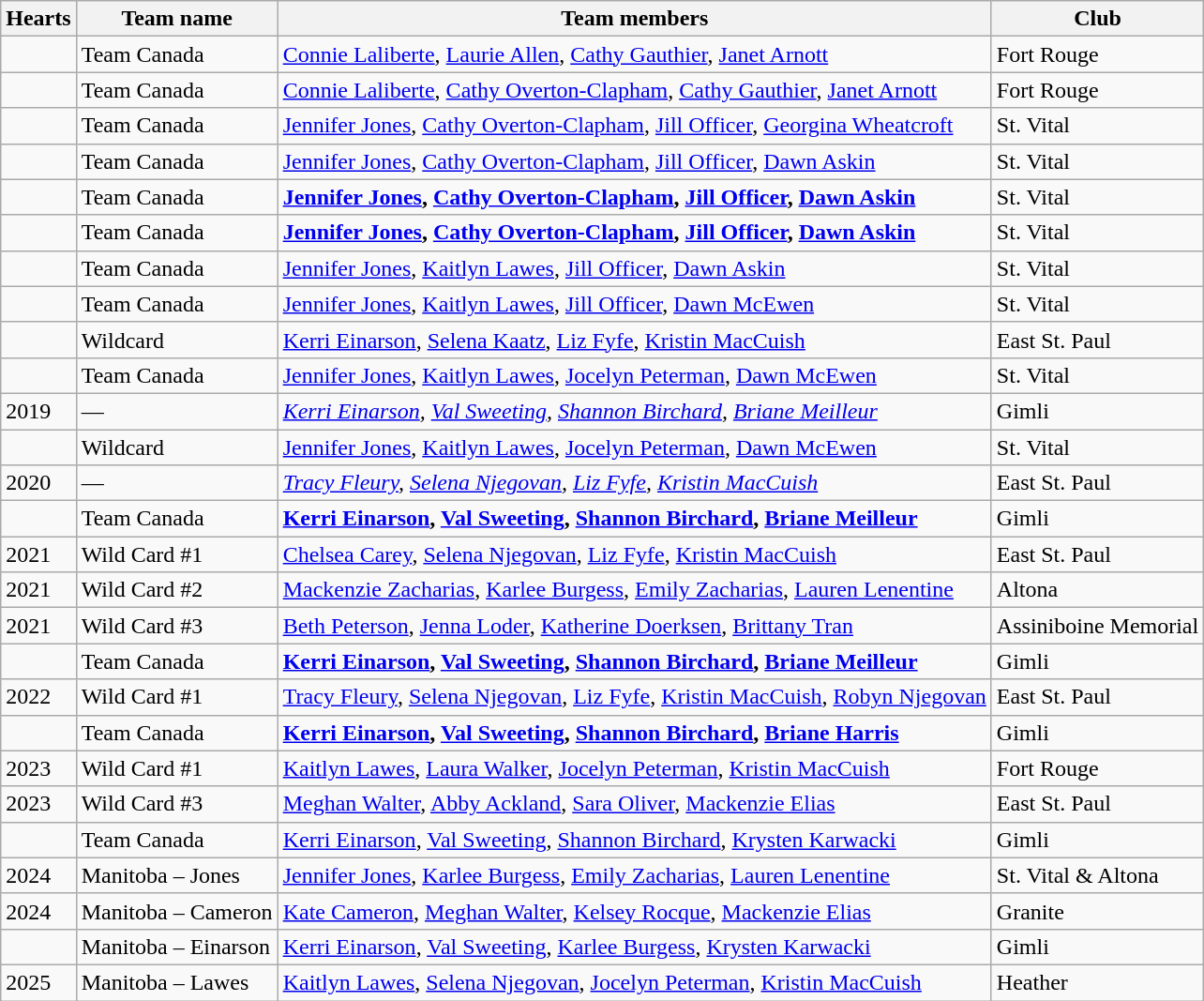<table class="wikitable">
<tr>
<th scope="col">Hearts</th>
<th scope="col">Team name</th>
<th scope="col">Team members</th>
<th scope="col">Club</th>
</tr>
<tr>
<td></td>
<td>Team Canada</td>
<td><a href='#'>Connie Laliberte</a>, <a href='#'>Laurie Allen</a>, <a href='#'>Cathy Gauthier</a>, <a href='#'>Janet Arnott</a></td>
<td>Fort Rouge</td>
</tr>
<tr>
<td></td>
<td>Team Canada</td>
<td><a href='#'>Connie Laliberte</a>, <a href='#'>Cathy Overton-Clapham</a>, <a href='#'>Cathy Gauthier</a>, <a href='#'>Janet Arnott</a></td>
<td>Fort Rouge</td>
</tr>
<tr>
<td></td>
<td>Team Canada</td>
<td><a href='#'>Jennifer Jones</a>, <a href='#'>Cathy Overton-Clapham</a>, <a href='#'>Jill Officer</a>, <a href='#'>Georgina Wheatcroft</a></td>
<td>St. Vital</td>
</tr>
<tr>
<td></td>
<td>Team Canada</td>
<td><a href='#'>Jennifer Jones</a>, <a href='#'>Cathy Overton-Clapham</a>, <a href='#'>Jill Officer</a>, <a href='#'>Dawn Askin</a></td>
<td>St. Vital</td>
</tr>
<tr>
<td></td>
<td>Team Canada</td>
<td><strong><a href='#'>Jennifer Jones</a>, <a href='#'>Cathy Overton-Clapham</a>, <a href='#'>Jill Officer</a>, <a href='#'>Dawn Askin</a></strong></td>
<td>St. Vital</td>
</tr>
<tr>
<td></td>
<td>Team Canada</td>
<td><strong><a href='#'>Jennifer Jones</a>, <a href='#'>Cathy Overton-Clapham</a>, <a href='#'>Jill Officer</a>, <a href='#'>Dawn Askin</a></strong></td>
<td>St. Vital</td>
</tr>
<tr>
<td></td>
<td>Team Canada</td>
<td><a href='#'>Jennifer Jones</a>, <a href='#'>Kaitlyn Lawes</a>, <a href='#'>Jill Officer</a>, <a href='#'>Dawn Askin</a></td>
<td>St. Vital</td>
</tr>
<tr>
<td></td>
<td>Team Canada</td>
<td><a href='#'>Jennifer Jones</a>, <a href='#'>Kaitlyn Lawes</a>, <a href='#'>Jill Officer</a>, <a href='#'>Dawn McEwen</a></td>
<td>St. Vital</td>
</tr>
<tr>
<td></td>
<td>Wildcard</td>
<td><a href='#'>Kerri Einarson</a>, <a href='#'>Selena Kaatz</a>, <a href='#'>Liz Fyfe</a>, <a href='#'>Kristin MacCuish</a></td>
<td>East St. Paul</td>
</tr>
<tr>
<td></td>
<td>Team Canada</td>
<td><a href='#'>Jennifer Jones</a>, <a href='#'>Kaitlyn Lawes</a>, <a href='#'>Jocelyn Peterman</a>, <a href='#'>Dawn McEwen</a></td>
<td>St. Vital</td>
</tr>
<tr>
<td>2019</td>
<td>—</td>
<td><em><a href='#'>Kerri Einarson</a>, <a href='#'>Val Sweeting</a>, <a href='#'>Shannon Birchard</a>, <a href='#'>Briane Meilleur</a></em></td>
<td>Gimli</td>
</tr>
<tr>
<td></td>
<td>Wildcard</td>
<td><a href='#'>Jennifer Jones</a>, <a href='#'>Kaitlyn Lawes</a>, <a href='#'>Jocelyn Peterman</a>, <a href='#'>Dawn McEwen</a></td>
<td>St. Vital</td>
</tr>
<tr>
<td>2020</td>
<td>—</td>
<td><em><a href='#'>Tracy Fleury</a>, <a href='#'>Selena Njegovan</a>, <a href='#'>Liz Fyfe</a>, <a href='#'>Kristin MacCuish</a></td>
<td>East St. Paul</td>
</tr>
<tr>
<td></td>
<td>Team Canada</td>
<td><strong><a href='#'>Kerri Einarson</a>, <a href='#'>Val Sweeting</a>, <a href='#'>Shannon Birchard</a>, <a href='#'>Briane Meilleur</a></strong></td>
<td>Gimli</td>
</tr>
<tr>
<td>2021</td>
<td>Wild Card #1</td>
<td><a href='#'>Chelsea Carey</a>, <a href='#'>Selena Njegovan</a>, <a href='#'>Liz Fyfe</a>, <a href='#'>Kristin MacCuish</a></td>
<td>East St. Paul</td>
</tr>
<tr>
<td>2021</td>
<td>Wild Card #2</td>
<td><a href='#'>Mackenzie Zacharias</a>, <a href='#'>Karlee Burgess</a>, <a href='#'>Emily Zacharias</a>, <a href='#'>Lauren Lenentine</a></td>
<td>Altona</td>
</tr>
<tr>
<td>2021</td>
<td>Wild Card #3</td>
<td><a href='#'>Beth Peterson</a>, <a href='#'>Jenna Loder</a>, <a href='#'>Katherine Doerksen</a>, <a href='#'>Brittany Tran</a></td>
<td>Assiniboine Memorial</td>
</tr>
<tr>
<td></td>
<td>Team Canada</td>
<td><strong><a href='#'>Kerri Einarson</a>, <a href='#'>Val Sweeting</a>, <a href='#'>Shannon Birchard</a>, <a href='#'>Briane Meilleur</a></strong></td>
<td>Gimli</td>
</tr>
<tr>
<td>2022</td>
<td>Wild Card #1</td>
<td><a href='#'>Tracy Fleury</a>, <a href='#'>Selena Njegovan</a>, <a href='#'>Liz Fyfe</a>, <a href='#'>Kristin MacCuish</a>, <a href='#'>Robyn Njegovan</a></td>
<td>East St. Paul</td>
</tr>
<tr>
<td></td>
<td>Team Canada</td>
<td><strong><a href='#'>Kerri Einarson</a>, <a href='#'>Val Sweeting</a>, <a href='#'>Shannon Birchard</a>, <a href='#'>Briane Harris</a></strong></td>
<td>Gimli</td>
</tr>
<tr>
<td>2023</td>
<td>Wild Card #1</td>
<td><a href='#'>Kaitlyn Lawes</a>, <a href='#'>Laura Walker</a>, <a href='#'>Jocelyn Peterman</a>, <a href='#'>Kristin MacCuish</a></td>
<td>Fort Rouge</td>
</tr>
<tr>
<td>2023</td>
<td>Wild Card #3</td>
<td><a href='#'>Meghan Walter</a>, <a href='#'>Abby Ackland</a>, <a href='#'>Sara Oliver</a>, <a href='#'>Mackenzie Elias</a></td>
<td>East St. Paul</td>
</tr>
<tr>
<td></td>
<td>Team Canada</td>
<td><a href='#'>Kerri Einarson</a>, <a href='#'>Val Sweeting</a>, <a href='#'>Shannon Birchard</a>, <a href='#'>Krysten Karwacki</a></td>
<td>Gimli</td>
</tr>
<tr>
<td>2024</td>
<td>Manitoba – Jones</td>
<td><a href='#'>Jennifer Jones</a>, <a href='#'>Karlee Burgess</a>, <a href='#'>Emily Zacharias</a>, <a href='#'>Lauren Lenentine</a></td>
<td>St. Vital & Altona</td>
</tr>
<tr>
<td>2024</td>
<td>Manitoba – Cameron</td>
<td><a href='#'>Kate Cameron</a>, <a href='#'>Meghan Walter</a>, <a href='#'>Kelsey Rocque</a>, <a href='#'>Mackenzie Elias</a></td>
<td>Granite</td>
</tr>
<tr>
<td></td>
<td>Manitoba – Einarson</td>
<td><a href='#'>Kerri Einarson</a>, <a href='#'>Val Sweeting</a>, <a href='#'>Karlee Burgess</a>, <a href='#'>Krysten Karwacki</a></td>
<td>Gimli</td>
</tr>
<tr>
<td>2025</td>
<td>Manitoba – Lawes</td>
<td><a href='#'>Kaitlyn Lawes</a>, <a href='#'>Selena Njegovan</a>, <a href='#'>Jocelyn Peterman</a>, <a href='#'>Kristin MacCuish</a></td>
<td>Heather</td>
</tr>
</table>
